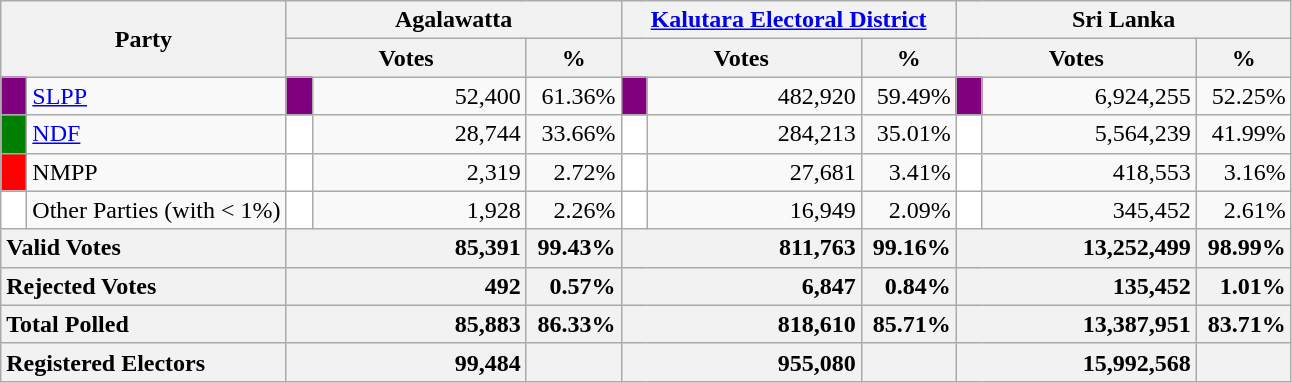<table class="wikitable">
<tr>
<th colspan="2" width="144px"rowspan="2">Party</th>
<th colspan="3" width="216px">Agalawatta</th>
<th colspan="3" width="216px"><a href='#'>Kalutara Electoral District</a></th>
<th colspan="3" width="216px">Sri Lanka</th>
</tr>
<tr>
<th colspan="2" width="144px">Votes</th>
<th>%</th>
<th colspan="2" width="144px">Votes</th>
<th>%</th>
<th colspan="2" width="144px">Votes</th>
<th>%</th>
</tr>
<tr>
<td style="background-color:purple;" width="10px"></td>
<td style="text-align:left;"><a href='#'>SLPP</a></td>
<td style="background-color:purple;" width="10px"></td>
<td style="text-align:right;">52,400</td>
<td style="text-align:right;">61.36%</td>
<td style="background-color:purple;" width="10px"></td>
<td style="text-align:right;">482,920</td>
<td style="text-align:right;">59.49%</td>
<td style="background-color:purple;" width="10px"></td>
<td style="text-align:right;">6,924,255</td>
<td style="text-align:right;">52.25%</td>
</tr>
<tr>
<td style="background-color:green;" width="10px"></td>
<td style="text-align:left;"><a href='#'>NDF</a></td>
<td style="background-color:white;" width="10px"></td>
<td style="text-align:right;">28,744</td>
<td style="text-align:right;">33.66%</td>
<td style="background-color:white;" width="10px"></td>
<td style="text-align:right;">284,213</td>
<td style="text-align:right;">35.01%</td>
<td style="background-color:white;" width="10px"></td>
<td style="text-align:right;">5,564,239</td>
<td style="text-align:right;">41.99%</td>
</tr>
<tr>
<td style="background-color:red;" width="10px"></td>
<td style="text-align:left;">NMPP</td>
<td style="background-color:white;" width="10px"></td>
<td style="text-align:right;">2,319</td>
<td style="text-align:right;">2.72%</td>
<td style="background-color:white;" width="10px"></td>
<td style="text-align:right;">27,681</td>
<td style="text-align:right;">3.41%</td>
<td style="background-color:white;" width="10px"></td>
<td style="text-align:right;">418,553</td>
<td style="text-align:right;">3.16%</td>
</tr>
<tr>
<td style="background-color:white;" width="10px"></td>
<td style="text-align:left;">Other Parties (with < 1%)</td>
<td style="background-color:white;" width="10px"></td>
<td style="text-align:right;">1,928</td>
<td style="text-align:right;">2.26%</td>
<td style="background-color:white;" width="10px"></td>
<td style="text-align:right;">16,949</td>
<td style="text-align:right;">2.09%</td>
<td style="background-color:white;" width="10px"></td>
<td style="text-align:right;">345,452</td>
<td style="text-align:right;">2.61%</td>
</tr>
<tr>
<th colspan="2" width="144px"style="text-align:left;">Valid Votes</th>
<th style="text-align:right;"colspan="2" width="144px">85,391</th>
<th style="text-align:right;">99.43%</th>
<th style="text-align:right;"colspan="2" width="144px">811,763</th>
<th style="text-align:right;">99.16%</th>
<th style="text-align:right;"colspan="2" width="144px">13,252,499</th>
<th style="text-align:right;">98.99%</th>
</tr>
<tr>
<th colspan="2" width="144px"style="text-align:left;">Rejected Votes</th>
<th style="text-align:right;"colspan="2" width="144px">492</th>
<th style="text-align:right;">0.57%</th>
<th style="text-align:right;"colspan="2" width="144px">6,847</th>
<th style="text-align:right;">0.84%</th>
<th style="text-align:right;"colspan="2" width="144px">135,452</th>
<th style="text-align:right;">1.01%</th>
</tr>
<tr>
<th colspan="2" width="144px"style="text-align:left;">Total Polled</th>
<th style="text-align:right;"colspan="2" width="144px">85,883</th>
<th style="text-align:right;">86.33%</th>
<th style="text-align:right;"colspan="2" width="144px">818,610</th>
<th style="text-align:right;">85.71%</th>
<th style="text-align:right;"colspan="2" width="144px">13,387,951</th>
<th style="text-align:right;">83.71%</th>
</tr>
<tr>
<th colspan="2" width="144px"style="text-align:left;">Registered Electors</th>
<th style="text-align:right;"colspan="2" width="144px">99,484</th>
<th></th>
<th style="text-align:right;"colspan="2" width="144px">955,080</th>
<th></th>
<th style="text-align:right;"colspan="2" width="144px">15,992,568</th>
<th></th>
</tr>
</table>
